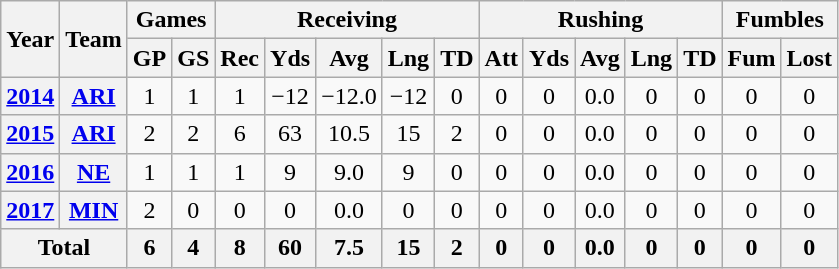<table class=wikitable style="text-align:center;">
<tr>
<th rowspan="2">Year</th>
<th rowspan="2">Team</th>
<th colspan="2">Games</th>
<th colspan="5">Receiving</th>
<th colspan="5">Rushing</th>
<th colspan="2">Fumbles</th>
</tr>
<tr>
<th>GP</th>
<th>GS</th>
<th>Rec</th>
<th>Yds</th>
<th>Avg</th>
<th>Lng</th>
<th>TD</th>
<th>Att</th>
<th>Yds</th>
<th>Avg</th>
<th>Lng</th>
<th>TD</th>
<th>Fum</th>
<th>Lost</th>
</tr>
<tr>
<th><a href='#'>2014</a></th>
<th><a href='#'>ARI</a></th>
<td>1</td>
<td>1</td>
<td>1</td>
<td>−12</td>
<td>−12.0</td>
<td>−12</td>
<td>0</td>
<td>0</td>
<td>0</td>
<td>0.0</td>
<td>0</td>
<td>0</td>
<td>0</td>
<td>0</td>
</tr>
<tr>
<th><a href='#'>2015</a></th>
<th><a href='#'>ARI</a></th>
<td>2</td>
<td>2</td>
<td>6</td>
<td>63</td>
<td>10.5</td>
<td>15</td>
<td>2</td>
<td>0</td>
<td>0</td>
<td>0.0</td>
<td>0</td>
<td>0</td>
<td>0</td>
<td>0</td>
</tr>
<tr>
<th><a href='#'>2016</a></th>
<th><a href='#'>NE</a></th>
<td>1</td>
<td>1</td>
<td>1</td>
<td>9</td>
<td>9.0</td>
<td>9</td>
<td>0</td>
<td>0</td>
<td>0</td>
<td>0.0</td>
<td>0</td>
<td>0</td>
<td>0</td>
<td>0</td>
</tr>
<tr>
<th><a href='#'>2017</a></th>
<th><a href='#'>MIN</a></th>
<td>2</td>
<td>0</td>
<td>0</td>
<td>0</td>
<td>0.0</td>
<td>0</td>
<td>0</td>
<td>0</td>
<td>0</td>
<td>0.0</td>
<td>0</td>
<td>0</td>
<td>0</td>
<td>0</td>
</tr>
<tr>
<th colspan="2">Total</th>
<th>6</th>
<th>4</th>
<th>8</th>
<th>60</th>
<th>7.5</th>
<th>15</th>
<th>2</th>
<th>0</th>
<th>0</th>
<th>0.0</th>
<th>0</th>
<th>0</th>
<th>0</th>
<th>0</th>
</tr>
</table>
